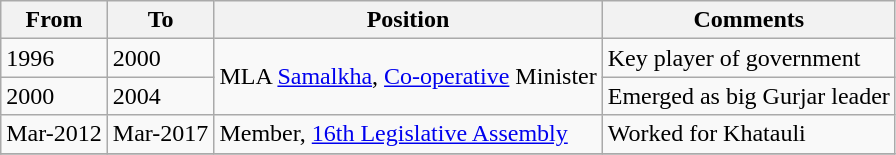<table class="wikitable sortable">
<tr>
<th>From</th>
<th>To</th>
<th>Position</th>
<th>Comments</th>
</tr>
<tr>
<td>1996</td>
<td>2000</td>
<td rowspan=2>MLA <a href='#'>Samalkha</a>, <a href='#'>Co-operative</a> Minister</td>
<td>Key player of government</td>
</tr>
<tr>
<td>2000</td>
<td>2004</td>
<td>Emerged as big Gurjar leader</td>
</tr>
<tr>
<td>Mar-2012</td>
<td>Mar-2017</td>
<td>Member, <a href='#'>16th Legislative Assembly</a></td>
<td>Worked for Khatauli</td>
</tr>
<tr>
</tr>
</table>
